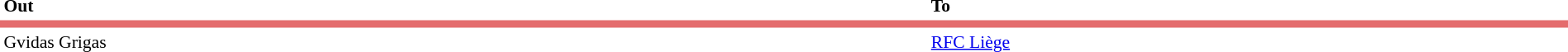<table cellspacing="0" cellpadding="3" style="width:100%;font-size:90%">
<tr>
<td style="width:60%"><strong>Out</strong></td>
<td style="width:40%"><strong>To</strong></td>
<td></td>
</tr>
<tr style="background-color:#E46C6D;">
<td></td>
<td></td>
<td></td>
<td></td>
<td></td>
</tr>
<tr>
<td> Gvidas Grigas</td>
<td> <a href='#'>RFC Liège</a></td>
</tr>
</table>
